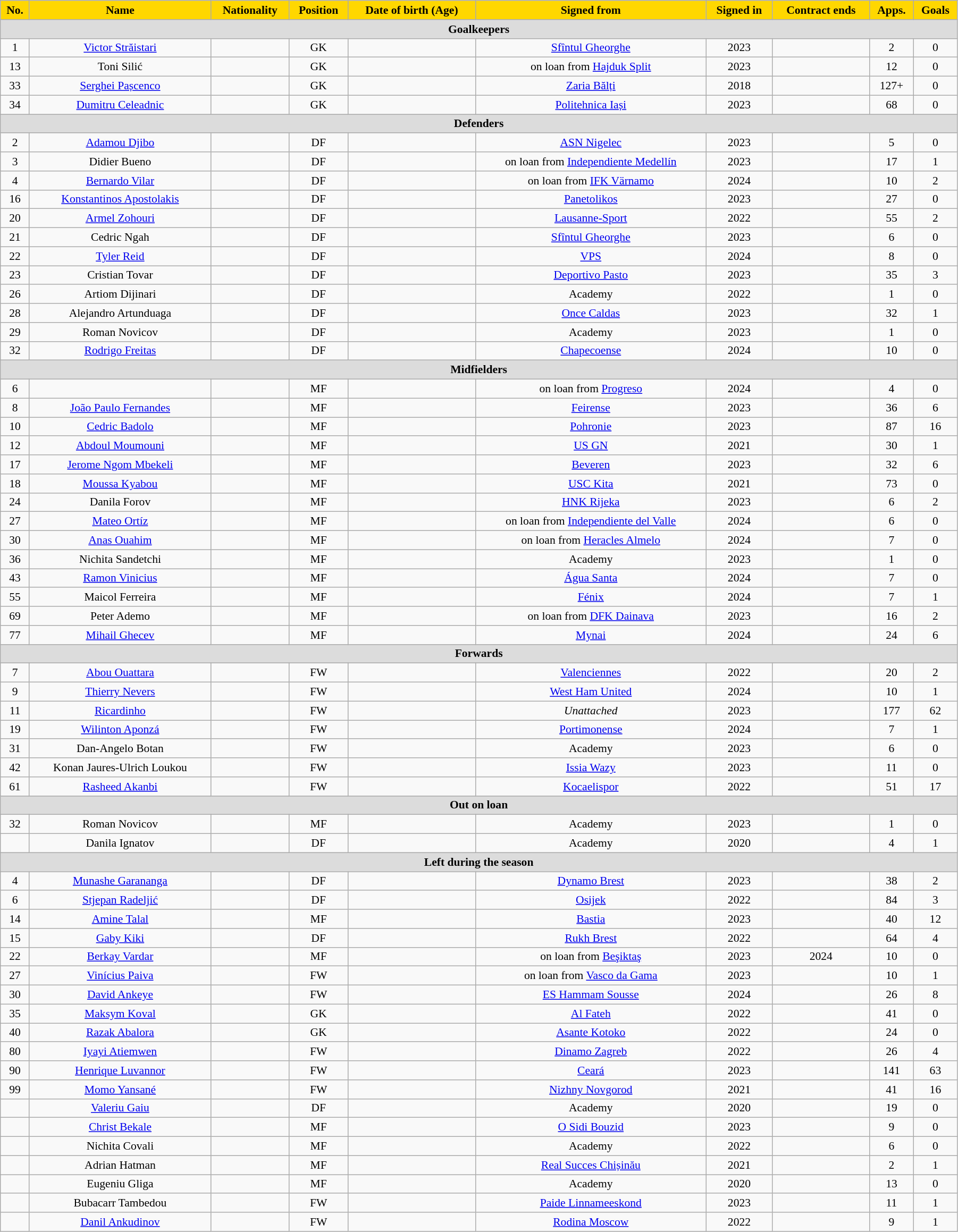<table class="wikitable"  style="text-align:center; font-size:90%; width:95%;">
<tr>
<th style="background:gold; color:black; text-align:center;">No.</th>
<th style="background:gold; color:black; text-align:center;">Name</th>
<th style="background:gold; color:black; text-align:center;">Nationality</th>
<th style="background:gold; color:black; text-align:center;">Position</th>
<th style="background:gold; color:black; text-align:center;">Date of birth (Age)</th>
<th style="background:gold; color:black; text-align:center;">Signed from</th>
<th style="background:gold; color:black; text-align:center;">Signed in</th>
<th style="background:gold; color:black; text-align:center;">Contract ends</th>
<th style="background:gold; color:black; text-align:center;">Apps.</th>
<th style="background:gold; color:black; text-align:center;">Goals</th>
</tr>
<tr>
<th colspan="11"  style="background:#dcdcdc; text-align:center;">Goalkeepers</th>
</tr>
<tr>
<td>1</td>
<td><a href='#'>Victor Străistari</a></td>
<td></td>
<td>GK</td>
<td></td>
<td><a href='#'>Sfîntul Gheorghe</a></td>
<td>2023</td>
<td></td>
<td>2</td>
<td>0</td>
</tr>
<tr>
<td>13</td>
<td>Toni Silić</td>
<td></td>
<td>GK</td>
<td></td>
<td>on loan from <a href='#'>Hajduk Split</a></td>
<td>2023</td>
<td></td>
<td>12</td>
<td>0</td>
</tr>
<tr>
<td>33</td>
<td><a href='#'>Serghei Pașcenco</a></td>
<td></td>
<td>GK</td>
<td></td>
<td><a href='#'>Zaria Bălți</a></td>
<td>2018</td>
<td></td>
<td>127+</td>
<td>0</td>
</tr>
<tr>
<td>34</td>
<td><a href='#'>Dumitru Celeadnic</a></td>
<td></td>
<td>GK</td>
<td></td>
<td><a href='#'>Politehnica Iași</a></td>
<td>2023</td>
<td></td>
<td>68</td>
<td>0</td>
</tr>
<tr>
<th colspan="11"  style="background:#dcdcdc; text-align:center;">Defenders</th>
</tr>
<tr>
<td>2</td>
<td><a href='#'>Adamou Djibo</a></td>
<td></td>
<td>DF</td>
<td></td>
<td><a href='#'>ASN Nigelec</a></td>
<td>2023</td>
<td></td>
<td>5</td>
<td>0</td>
</tr>
<tr>
<td>3</td>
<td>Didier Bueno</td>
<td></td>
<td>DF</td>
<td></td>
<td>on loan from <a href='#'>Independiente Medellín</a></td>
<td>2023</td>
<td></td>
<td>17</td>
<td>1</td>
</tr>
<tr>
<td>4</td>
<td><a href='#'>Bernardo Vilar</a></td>
<td></td>
<td>DF</td>
<td></td>
<td>on loan from <a href='#'>IFK Värnamo</a></td>
<td>2024</td>
<td></td>
<td>10</td>
<td>2</td>
</tr>
<tr>
<td>16</td>
<td><a href='#'>Konstantinos Apostolakis</a></td>
<td></td>
<td>DF</td>
<td></td>
<td><a href='#'>Panetolikos</a></td>
<td>2023</td>
<td></td>
<td>27</td>
<td>0</td>
</tr>
<tr>
<td>20</td>
<td><a href='#'>Armel Zohouri</a></td>
<td></td>
<td>DF</td>
<td></td>
<td><a href='#'>Lausanne-Sport</a></td>
<td>2022</td>
<td></td>
<td>55</td>
<td>2</td>
</tr>
<tr>
<td>21</td>
<td>Cedric Ngah</td>
<td></td>
<td>DF</td>
<td></td>
<td><a href='#'>Sfîntul Gheorghe</a></td>
<td>2023</td>
<td></td>
<td>6</td>
<td>0</td>
</tr>
<tr>
<td>22</td>
<td><a href='#'>Tyler Reid</a></td>
<td></td>
<td>DF</td>
<td></td>
<td><a href='#'>VPS</a></td>
<td>2024</td>
<td></td>
<td>8</td>
<td>0</td>
</tr>
<tr>
<td>23</td>
<td>Cristian Tovar</td>
<td></td>
<td>DF</td>
<td></td>
<td><a href='#'>Deportivo Pasto</a></td>
<td>2023</td>
<td></td>
<td>35</td>
<td>3</td>
</tr>
<tr>
<td>26</td>
<td>Artiom Dijinari</td>
<td></td>
<td>DF</td>
<td></td>
<td>Academy</td>
<td>2022</td>
<td></td>
<td>1</td>
<td>0</td>
</tr>
<tr>
<td>28</td>
<td>Alejandro Artunduaga</td>
<td></td>
<td>DF</td>
<td></td>
<td><a href='#'>Once Caldas</a></td>
<td>2023</td>
<td></td>
<td>32</td>
<td>1</td>
</tr>
<tr>
<td>29</td>
<td>Roman Novicov</td>
<td></td>
<td>DF</td>
<td></td>
<td>Academy</td>
<td>2023</td>
<td></td>
<td>1</td>
<td>0</td>
</tr>
<tr>
<td>32</td>
<td><a href='#'>Rodrigo Freitas</a></td>
<td></td>
<td>DF</td>
<td></td>
<td><a href='#'>Chapecoense</a></td>
<td>2024</td>
<td></td>
<td>10</td>
<td>0</td>
</tr>
<tr>
<th colspan="11"  style="background:#dcdcdc; text-align:center;">Midfielders</th>
</tr>
<tr>
<td>6</td>
<td></td>
<td></td>
<td>MF</td>
<td></td>
<td>on loan from <a href='#'>Progreso</a></td>
<td>2024</td>
<td></td>
<td>4</td>
<td>0</td>
</tr>
<tr>
<td>8</td>
<td><a href='#'>João Paulo Fernandes</a></td>
<td></td>
<td>MF</td>
<td></td>
<td><a href='#'>Feirense</a></td>
<td>2023</td>
<td></td>
<td>36</td>
<td>6</td>
</tr>
<tr>
<td>10</td>
<td><a href='#'>Cedric Badolo</a></td>
<td></td>
<td>MF</td>
<td></td>
<td><a href='#'>Pohronie</a></td>
<td>2023</td>
<td></td>
<td>87</td>
<td>16</td>
</tr>
<tr>
<td>12</td>
<td><a href='#'>Abdoul Moumouni</a></td>
<td></td>
<td>MF</td>
<td></td>
<td><a href='#'>US GN</a></td>
<td>2021</td>
<td></td>
<td>30</td>
<td>1</td>
</tr>
<tr>
<td>17</td>
<td><a href='#'>Jerome Ngom Mbekeli</a></td>
<td></td>
<td>MF</td>
<td></td>
<td><a href='#'>Beveren</a></td>
<td>2023</td>
<td></td>
<td>32</td>
<td>6</td>
</tr>
<tr>
<td>18</td>
<td><a href='#'>Moussa Kyabou</a></td>
<td></td>
<td>MF</td>
<td></td>
<td><a href='#'>USC Kita</a></td>
<td>2021</td>
<td></td>
<td>73</td>
<td>0</td>
</tr>
<tr>
<td>24</td>
<td>Danila Forov</td>
<td></td>
<td>MF</td>
<td></td>
<td><a href='#'>HNK Rijeka</a></td>
<td>2023</td>
<td></td>
<td>6</td>
<td>2</td>
</tr>
<tr>
<td>27</td>
<td><a href='#'>Mateo Ortíz</a></td>
<td></td>
<td>MF</td>
<td></td>
<td>on loan from <a href='#'>Independiente del Valle</a></td>
<td>2024</td>
<td></td>
<td>6</td>
<td>0</td>
</tr>
<tr>
<td>30</td>
<td><a href='#'>Anas Ouahim</a></td>
<td></td>
<td>MF</td>
<td></td>
<td>on loan from <a href='#'>Heracles Almelo</a></td>
<td>2024</td>
<td></td>
<td>7</td>
<td>0</td>
</tr>
<tr>
<td>36</td>
<td>Nichita Sandetchi</td>
<td></td>
<td>MF</td>
<td></td>
<td>Academy</td>
<td>2023</td>
<td></td>
<td>1</td>
<td>0</td>
</tr>
<tr>
<td>43</td>
<td><a href='#'>Ramon Vinicius</a></td>
<td></td>
<td>MF</td>
<td></td>
<td><a href='#'>Água Santa</a></td>
<td>2024</td>
<td></td>
<td>7</td>
<td>0</td>
</tr>
<tr>
<td>55</td>
<td>Maicol Ferreira</td>
<td></td>
<td>MF</td>
<td></td>
<td><a href='#'>Fénix</a></td>
<td>2024</td>
<td></td>
<td>7</td>
<td>1</td>
</tr>
<tr>
<td>69</td>
<td>Peter Ademo</td>
<td></td>
<td>MF</td>
<td></td>
<td>on loan from <a href='#'>DFK Dainava</a></td>
<td>2023</td>
<td></td>
<td>16</td>
<td>2</td>
</tr>
<tr>
<td>77</td>
<td><a href='#'>Mihail Ghecev</a></td>
<td></td>
<td>MF</td>
<td></td>
<td><a href='#'>Mynai</a></td>
<td>2024</td>
<td></td>
<td>24</td>
<td>6</td>
</tr>
<tr>
<th colspan="11"  style="background:#dcdcdc; text-align:center;">Forwards</th>
</tr>
<tr>
<td>7</td>
<td><a href='#'>Abou Ouattara</a></td>
<td></td>
<td>FW</td>
<td></td>
<td><a href='#'>Valenciennes</a></td>
<td>2022</td>
<td></td>
<td>20</td>
<td>2</td>
</tr>
<tr>
<td>9</td>
<td><a href='#'>Thierry Nevers</a></td>
<td></td>
<td>FW</td>
<td></td>
<td><a href='#'>West Ham United</a></td>
<td>2024</td>
<td></td>
<td>10</td>
<td>1</td>
</tr>
<tr>
<td>11</td>
<td><a href='#'>Ricardinho</a></td>
<td></td>
<td>FW</td>
<td></td>
<td><em>Unattached</em></td>
<td>2023</td>
<td></td>
<td>177</td>
<td>62</td>
</tr>
<tr>
<td>19</td>
<td><a href='#'>Wilinton Aponzá</a></td>
<td></td>
<td>FW</td>
<td></td>
<td><a href='#'>Portimonense</a></td>
<td>2024</td>
<td></td>
<td>7</td>
<td>1</td>
</tr>
<tr>
<td>31</td>
<td>Dan-Angelo Botan</td>
<td></td>
<td>FW</td>
<td></td>
<td>Academy</td>
<td>2023</td>
<td></td>
<td>6</td>
<td>0</td>
</tr>
<tr>
<td>42</td>
<td>Konan Jaures-Ulrich Loukou</td>
<td></td>
<td>FW</td>
<td></td>
<td><a href='#'>Issia Wazy</a></td>
<td>2023</td>
<td></td>
<td>11</td>
<td>0</td>
</tr>
<tr>
<td>61</td>
<td><a href='#'>Rasheed Akanbi</a></td>
<td></td>
<td>FW</td>
<td></td>
<td><a href='#'>Kocaelispor</a></td>
<td>2022</td>
<td></td>
<td>51</td>
<td>17</td>
</tr>
<tr>
<th colspan="11"  style="background:#dcdcdc; text-align:center;">Out on loan</th>
</tr>
<tr>
<td>32</td>
<td>Roman Novicov</td>
<td></td>
<td>MF</td>
<td></td>
<td>Academy</td>
<td>2023</td>
<td></td>
<td>1</td>
<td>0</td>
</tr>
<tr>
<td></td>
<td>Danila Ignatov</td>
<td></td>
<td>DF</td>
<td></td>
<td>Academy</td>
<td>2020</td>
<td></td>
<td>4</td>
<td>1</td>
</tr>
<tr>
<th colspan="11"  style="background:#dcdcdc; text-align:center;">Left during the season</th>
</tr>
<tr>
<td>4</td>
<td><a href='#'>Munashe Garananga</a></td>
<td></td>
<td>DF</td>
<td></td>
<td><a href='#'>Dynamo Brest</a></td>
<td>2023</td>
<td></td>
<td>38</td>
<td>2</td>
</tr>
<tr>
<td>6</td>
<td><a href='#'>Stjepan Radeljić</a></td>
<td></td>
<td>DF</td>
<td></td>
<td><a href='#'>Osijek</a></td>
<td>2022</td>
<td></td>
<td>84</td>
<td>3</td>
</tr>
<tr>
<td>14</td>
<td><a href='#'>Amine Talal</a></td>
<td></td>
<td>MF</td>
<td></td>
<td><a href='#'>Bastia</a></td>
<td>2023</td>
<td></td>
<td>40</td>
<td>12</td>
</tr>
<tr>
<td>15</td>
<td><a href='#'>Gaby Kiki</a></td>
<td></td>
<td>DF</td>
<td></td>
<td><a href='#'>Rukh Brest</a></td>
<td>2022</td>
<td></td>
<td>64</td>
<td>4</td>
</tr>
<tr>
<td>22</td>
<td><a href='#'>Berkay Vardar</a></td>
<td></td>
<td>MF</td>
<td></td>
<td>on loan from <a href='#'>Beşiktaş</a></td>
<td>2023</td>
<td>2024</td>
<td>10</td>
<td>0</td>
</tr>
<tr>
<td>27</td>
<td><a href='#'>Vinícius Paiva</a></td>
<td></td>
<td>FW</td>
<td></td>
<td>on loan from <a href='#'>Vasco da Gama</a></td>
<td>2023</td>
<td></td>
<td>10</td>
<td>1</td>
</tr>
<tr>
<td>30</td>
<td><a href='#'>David Ankeye</a></td>
<td></td>
<td>FW</td>
<td></td>
<td><a href='#'>ES Hammam Sousse</a></td>
<td>2024</td>
<td></td>
<td>26</td>
<td>8</td>
</tr>
<tr>
<td>35</td>
<td><a href='#'>Maksym Koval</a></td>
<td></td>
<td>GK</td>
<td></td>
<td><a href='#'>Al Fateh</a></td>
<td>2022</td>
<td></td>
<td>41</td>
<td>0</td>
</tr>
<tr>
<td>40</td>
<td><a href='#'>Razak Abalora</a></td>
<td></td>
<td>GK</td>
<td></td>
<td><a href='#'>Asante Kotoko</a></td>
<td>2022</td>
<td></td>
<td>24</td>
<td>0</td>
</tr>
<tr>
<td>80</td>
<td><a href='#'>Iyayi Atiemwen</a></td>
<td></td>
<td>FW</td>
<td></td>
<td><a href='#'>Dinamo Zagreb</a></td>
<td>2022</td>
<td></td>
<td>26</td>
<td>4</td>
</tr>
<tr>
<td>90</td>
<td><a href='#'>Henrique Luvannor</a></td>
<td></td>
<td>FW</td>
<td></td>
<td><a href='#'>Ceará</a></td>
<td>2023</td>
<td></td>
<td>141</td>
<td>63</td>
</tr>
<tr>
<td>99</td>
<td><a href='#'>Momo Yansané</a></td>
<td></td>
<td>FW</td>
<td></td>
<td><a href='#'>Nizhny Novgorod</a></td>
<td>2021</td>
<td></td>
<td>41</td>
<td>16</td>
</tr>
<tr>
<td></td>
<td><a href='#'>Valeriu Gaiu</a></td>
<td></td>
<td>DF</td>
<td></td>
<td>Academy</td>
<td>2020</td>
<td></td>
<td>19</td>
<td>0</td>
</tr>
<tr>
<td></td>
<td><a href='#'>Christ Bekale</a></td>
<td></td>
<td>MF</td>
<td></td>
<td><a href='#'>O Sidi Bouzid</a></td>
<td>2023</td>
<td></td>
<td>9</td>
<td>0</td>
</tr>
<tr>
<td></td>
<td>Nichita Covali</td>
<td></td>
<td>MF</td>
<td></td>
<td>Academy</td>
<td>2022</td>
<td></td>
<td>6</td>
<td>0</td>
</tr>
<tr>
<td></td>
<td>Adrian Hatman</td>
<td></td>
<td>MF</td>
<td></td>
<td><a href='#'>Real Succes Chișinău</a></td>
<td>2021</td>
<td></td>
<td>2</td>
<td>1</td>
</tr>
<tr>
<td></td>
<td>Eugeniu Gliga</td>
<td></td>
<td>MF</td>
<td></td>
<td>Academy</td>
<td>2020</td>
<td></td>
<td>13</td>
<td>0</td>
</tr>
<tr>
<td></td>
<td>Bubacarr Tambedou</td>
<td></td>
<td>FW</td>
<td></td>
<td><a href='#'>Paide Linnameeskond</a></td>
<td>2023</td>
<td></td>
<td>11</td>
<td>1</td>
</tr>
<tr>
<td></td>
<td><a href='#'>Danil Ankudinov</a></td>
<td></td>
<td>FW</td>
<td></td>
<td><a href='#'>Rodina Moscow</a></td>
<td>2022</td>
<td></td>
<td>9</td>
<td>1</td>
</tr>
</table>
